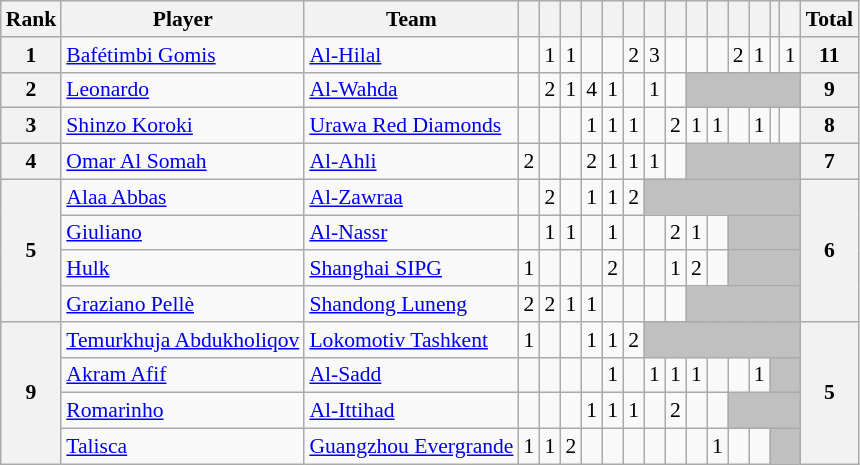<table class="wikitable" style="text-align:center; font-size:90%">
<tr>
<th>Rank</th>
<th>Player</th>
<th>Team</th>
<th></th>
<th></th>
<th></th>
<th></th>
<th></th>
<th></th>
<th></th>
<th></th>
<th></th>
<th></th>
<th></th>
<th></th>
<th></th>
<th></th>
<th>Total</th>
</tr>
<tr>
<th>1</th>
<td align=left> <a href='#'>Bafétimbi Gomis</a></td>
<td align=left> <a href='#'>Al-Hilal</a></td>
<td></td>
<td>1</td>
<td>1</td>
<td></td>
<td></td>
<td>2</td>
<td>3</td>
<td></td>
<td></td>
<td></td>
<td>2</td>
<td>1</td>
<td></td>
<td>1</td>
<th>11</th>
</tr>
<tr>
<th>2</th>
<td align=left> <a href='#'>Leonardo</a></td>
<td align=left> <a href='#'>Al-Wahda</a></td>
<td></td>
<td>2</td>
<td>1</td>
<td>4</td>
<td>1</td>
<td></td>
<td>1</td>
<td></td>
<td bgcolor="silver" colspan=6></td>
<th>9</th>
</tr>
<tr>
<th>3</th>
<td align=left> <a href='#'>Shinzo Koroki</a></td>
<td align=left> <a href='#'>Urawa Red Diamonds</a></td>
<td></td>
<td></td>
<td></td>
<td>1</td>
<td>1</td>
<td>1</td>
<td></td>
<td>2</td>
<td>1</td>
<td>1</td>
<td></td>
<td>1</td>
<td></td>
<td></td>
<th>8</th>
</tr>
<tr>
<th>4</th>
<td align=left> <a href='#'>Omar Al Somah</a></td>
<td align=left> <a href='#'>Al-Ahli</a></td>
<td>2</td>
<td></td>
<td></td>
<td>2</td>
<td>1</td>
<td>1</td>
<td>1</td>
<td></td>
<td bgcolor="silver" colspan=6></td>
<th>7</th>
</tr>
<tr>
<th rowspan=4>5</th>
<td align=left> <a href='#'>Alaa Abbas</a></td>
<td align=left> <a href='#'>Al-Zawraa</a></td>
<td></td>
<td>2</td>
<td></td>
<td>1</td>
<td>1</td>
<td>2</td>
<td bgcolor="silver" colspan=8></td>
<th rowspan=4>6</th>
</tr>
<tr>
<td align=left> <a href='#'>Giuliano</a></td>
<td align=left> <a href='#'>Al-Nassr</a></td>
<td></td>
<td>1</td>
<td>1</td>
<td></td>
<td>1</td>
<td></td>
<td></td>
<td>2</td>
<td>1</td>
<td></td>
<td bgcolor="silver" colspan=4></td>
</tr>
<tr>
<td align=left> <a href='#'>Hulk</a></td>
<td align=left> <a href='#'>Shanghai SIPG</a></td>
<td>1</td>
<td></td>
<td></td>
<td></td>
<td>2</td>
<td></td>
<td></td>
<td>1</td>
<td>2</td>
<td></td>
<td bgcolor="silver" colspan=4></td>
</tr>
<tr>
<td align=left> <a href='#'>Graziano Pellè</a></td>
<td align=left> <a href='#'>Shandong Luneng</a></td>
<td>2</td>
<td>2</td>
<td>1</td>
<td>1</td>
<td></td>
<td></td>
<td></td>
<td></td>
<td bgcolor="silver" colspan=6></td>
</tr>
<tr>
<th rowspan=4>9</th>
<td align=left> <a href='#'>Temurkhuja Abdukholiqov</a></td>
<td align=left> <a href='#'>Lokomotiv Tashkent</a></td>
<td>1</td>
<td></td>
<td></td>
<td>1</td>
<td>1</td>
<td>2</td>
<td bgcolor="silver" colspan=8></td>
<th rowspan=4>5</th>
</tr>
<tr>
<td align=left> <a href='#'>Akram Afif</a></td>
<td align=left> <a href='#'>Al-Sadd</a></td>
<td></td>
<td></td>
<td></td>
<td></td>
<td>1</td>
<td></td>
<td>1</td>
<td>1</td>
<td>1</td>
<td></td>
<td></td>
<td>1</td>
<td bgcolor="silver" colspan=2></td>
</tr>
<tr>
<td align=left> <a href='#'>Romarinho</a></td>
<td align=left> <a href='#'>Al-Ittihad</a></td>
<td></td>
<td></td>
<td></td>
<td>1</td>
<td>1</td>
<td>1</td>
<td></td>
<td>2</td>
<td></td>
<td></td>
<td bgcolor="silver" colspan=4></td>
</tr>
<tr>
<td align=left> <a href='#'>Talisca</a></td>
<td align=left> <a href='#'>Guangzhou Evergrande</a></td>
<td>1</td>
<td>1</td>
<td>2</td>
<td></td>
<td></td>
<td></td>
<td></td>
<td></td>
<td></td>
<td>1</td>
<td></td>
<td></td>
<td bgcolor="silver" colspan=2></td>
</tr>
</table>
